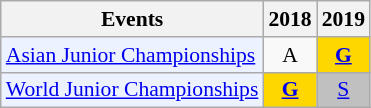<table style='font-size: 90%; text-align:center;' class='wikitable'>
<tr>
<th>Events</th>
<th>2018</th>
<th>2019</th>
</tr>
<tr>
<td bgcolor="#ECF2FF"; align="left"><a href='#'>Asian Junior Championships</a></td>
<td>A</td>
<td bgcolor=gold><a href='#'><strong>G</strong></a></td>
</tr>
<tr>
<td bgcolor="#ECF2FF"; align="left"><a href='#'>World Junior Championships</a></td>
<td bgcolor=gold><a href='#'><strong>G</strong></a></td>
<td bgcolor=silver><a href='#'>S</a></td>
</tr>
</table>
